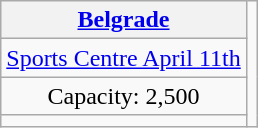<table class="wikitable" style="text-align:center">
<tr>
<th><a href='#'>Belgrade</a></th>
<td rowspan=4></td>
</tr>
<tr>
<td><a href='#'>Sports Centre April 11th</a></td>
</tr>
<tr>
<td>Capacity: 2,500</td>
</tr>
<tr>
<td></td>
</tr>
</table>
